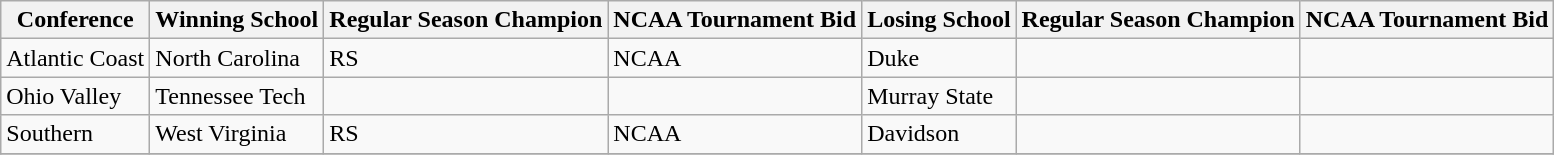<table class="wikitable">
<tr>
<th>Conference</th>
<th>Winning School</th>
<th>Regular Season Champion</th>
<th>NCAA Tournament Bid</th>
<th>Losing School</th>
<th>Regular Season Champion</th>
<th>NCAA Tournament Bid</th>
</tr>
<tr>
<td>Atlantic Coast</td>
<td>North Carolina</td>
<td>RS</td>
<td>NCAA</td>
<td>Duke</td>
<td></td>
<td></td>
</tr>
<tr>
<td>Ohio Valley</td>
<td>Tennessee Tech</td>
<td></td>
<td></td>
<td>Murray State</td>
<td></td>
<td></td>
</tr>
<tr>
<td>Southern</td>
<td>West Virginia</td>
<td>RS</td>
<td>NCAA</td>
<td>Davidson</td>
<td></td>
<td></td>
</tr>
<tr>
</tr>
</table>
